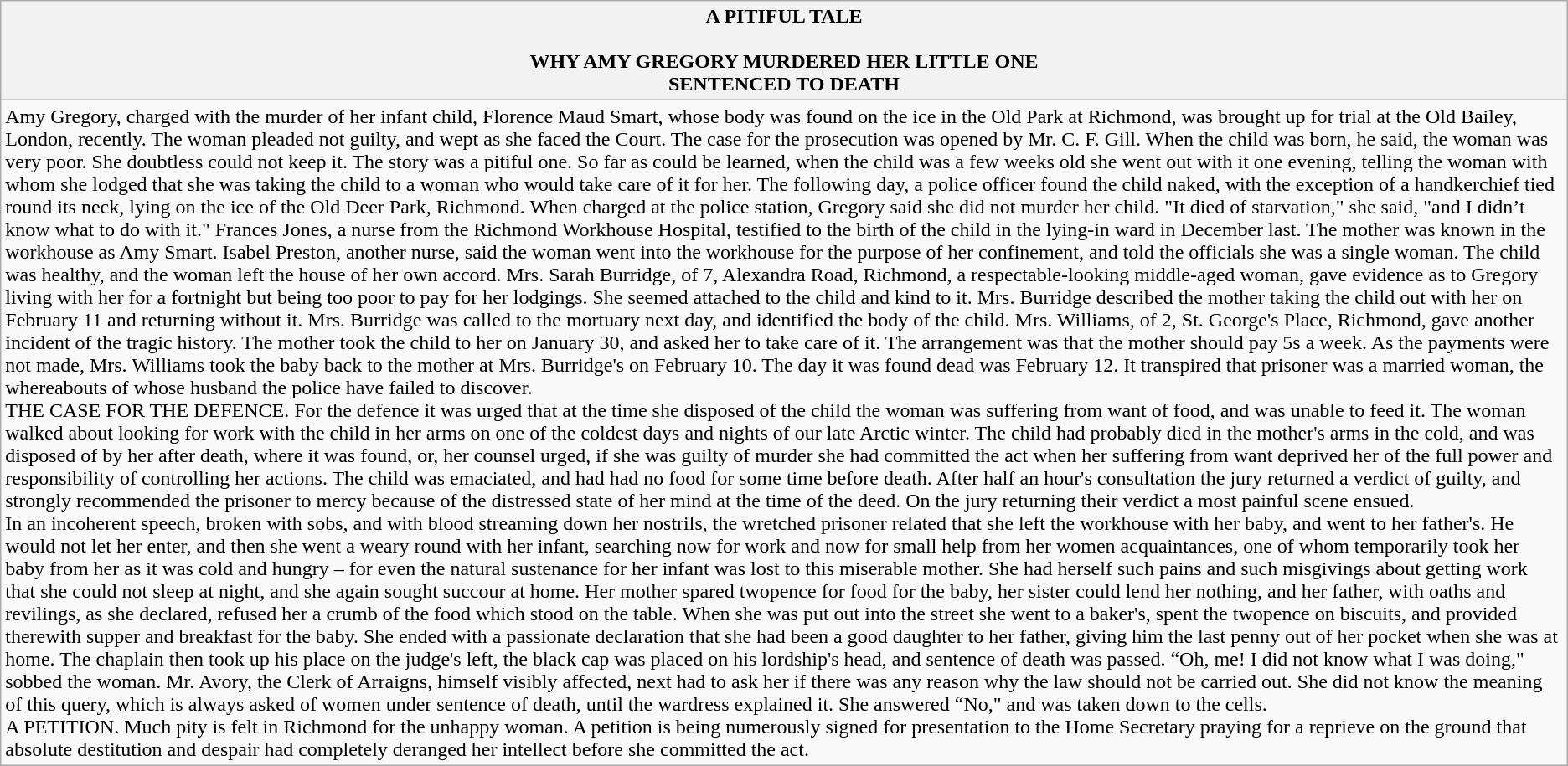<table class="wikitable">
<tr>
<th>A PITIFUL TALE<br><br>WHY AMY GREGORY MURDERED HER LITTLE ONE<br>
SENTENCED TO DEATH</th>
</tr>
<tr>
<td>Amy Gregory, charged with the murder of her infant child, Florence Maud Smart, whose body was found on the ice in the Old Park at Richmond, was brought up for trial at the Old Bailey, London, recently. The woman pleaded not guilty, and wept as she faced the Court. The case for the prosecution was opened by Mr. C. F. Gill. When the child was born, he said, the woman was very poor. She doubtless could not keep it. The story was a pitiful one. So far as could be learned, when the child was a few weeks old she went out with it one evening, telling the woman with whom she lodged that she was taking the child to a woman who would take care of it for her. The following day, a police officer found the child naked, with the exception of a handkerchief tied round its neck, lying on the ice of the Old Deer Park, Richmond. When charged at the police station, Gregory said she did not murder her child.  "It died of starvation," she said, "and I didn’t know what to do with it." Frances Jones, a nurse from the Richmond Workhouse Hospital, testified to the birth of the child in the lying-in ward in December last. The mother was known in the workhouse as Amy Smart. Isabel Preston, another nurse, said the woman went into the workhouse for the purpose of her confinement, and told the officials she was a single woman. The child was healthy, and the woman left the house of her own accord. Mrs. Sarah Burridge, of 7, Alexandra Road, Richmond, a respectable-looking middle-aged woman, gave evidence as to Gregory living with her for a fortnight but being too poor to pay for her lodgings. She seemed attached to the child and kind to it. Mrs. Burridge described the mother taking the child out with her on February 11 and returning without it. Mrs. Burridge was called to the mortuary next day, and identified the body of the child. Mrs. Williams, of 2, St. George's Place, Richmond, gave another incident of the tragic history. The mother took the child to her on January 30, and asked her to take care of it. The arrangement was that the mother should pay 5s a week. As the payments were not made, Mrs. Williams took the baby back to the mother at Mrs. Burridge's on February 10. The day it was found dead was February 12. It transpired that prisoner was a married woman, the whereabouts of whose husband the police have failed to discover.<br>THE CASE FOR THE DEFENCE. For the defence it was urged that at the time she disposed of the child the woman was suffering from want of food, and was unable to feed it. The woman walked about looking for work with the child in her arms on one of the coldest days and nights of our late Arctic winter. The child had probably died in the mother's arms in the cold, and was disposed of by her after death, where it was found, or, her counsel urged, if she was guilty of murder she had committed the act when her suffering from want deprived her of the full power and responsibility of controlling her actions. The child was emaciated, and had had no food for some time before death. After half an hour's consultation the jury returned a verdict of guilty, and strongly recommended the prisoner to mercy because of the distressed state of her mind at the time of the deed. On the jury returning their verdict a most painful scene ensued.<br>In an incoherent speech, broken with sobs, and with blood streaming down her nostrils, the wretched prisoner related that she left the workhouse with her baby, and went to her father's. He would not let her enter, and then she went a weary round with her infant, searching now for work and now for small help from her women acquaintances, one of whom temporarily took her baby from her as it was cold and hungry – for even the natural sustenance for her infant was lost to this miserable mother. She had herself such pains and such misgivings about getting work that she could not sleep at night, and she again sought succour at home. Her mother spared twopence for food for the baby, her sister could lend her nothing, and her father, with oaths and revilings, as she declared, refused her a crumb of the food which stood on the table. When she was put out into the street she went to a baker's, spent the twopence on biscuits, and provided therewith supper and breakfast for the baby. She ended with a passionate declaration that she had been a good daughter to her father, giving him the last penny out of her pocket when she was at home. The chaplain then took up his place on the judge's left, the black cap was placed on his lordship's head, and sentence of death was passed. “Oh, me! I did not know what I was doing," sobbed the woman. Mr. Avory, the Clerk of Arraigns, himself visibly affected, next had to ask her if there was any reason why the law should not be carried out. She did not know the meaning of this query, which is always asked of women under sentence of death, until the wardress explained it. She answered “No," and was taken down to the cells.<br>A PETITION. Much pity is felt in Richmond for the unhappy woman. A petition is being numerously signed for presentation to the Home Secretary praying for a reprieve on the ground that absolute destitution and despair had completely deranged her intellect before she committed the act.</td>
</tr>
</table>
